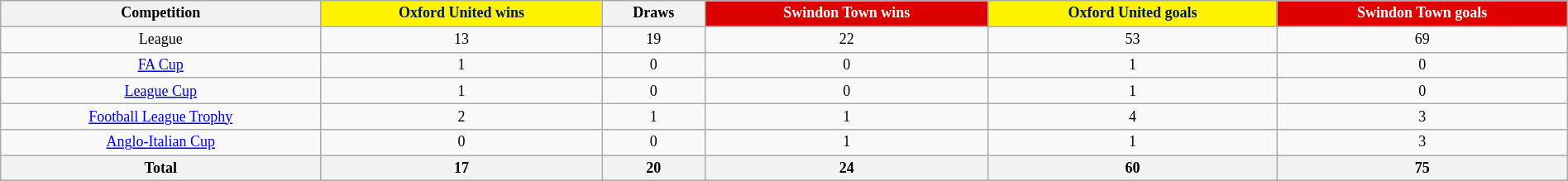<table class="wikitable" style="text-align: center; width: 100%; font-size: 12px">
<tr>
<th>Competition</th>
<th style="background:#FFF300; color:#001958">Oxford United wins</th>
<th>Draws</th>
<th style="background:#DD0000; color:white">Swindon Town wins</th>
<th style="background:#FFF300; color:#001958">Oxford United goals</th>
<th style="background:#E00000; color:white">Swindon Town goals</th>
</tr>
<tr>
<td>League</td>
<td>13</td>
<td>19</td>
<td>22</td>
<td>53</td>
<td>69</td>
</tr>
<tr>
<td><a href='#'>FA Cup</a></td>
<td>1</td>
<td>0</td>
<td>0</td>
<td>1</td>
<td>0</td>
</tr>
<tr>
<td><a href='#'>League Cup</a></td>
<td>1</td>
<td>0</td>
<td>0</td>
<td>1</td>
<td>0</td>
</tr>
<tr>
<td><a href='#'>Football League Trophy</a></td>
<td>2</td>
<td>1</td>
<td>1</td>
<td>4</td>
<td>3</td>
</tr>
<tr>
<td><a href='#'>Anglo-Italian Cup</a></td>
<td>0</td>
<td>0</td>
<td>1</td>
<td>1</td>
<td>3</td>
</tr>
<tr class="sortbottom">
<th>Total</th>
<th>17</th>
<th>20</th>
<th>24</th>
<th>60</th>
<th>75</th>
</tr>
</table>
